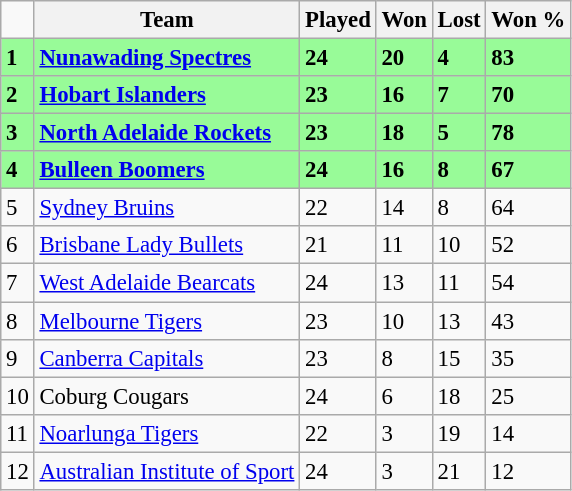<table class="wikitable" style="font-size:95%;">
<tr>
<td></td>
<th align=center><strong>Team</strong></th>
<th align=center><strong>Played</strong></th>
<th align=center><strong>Won</strong></th>
<th align=center><strong>Lost</strong></th>
<th align=center><strong>Won %</strong></th>
</tr>
<tr>
<td bgcolor="#98FB98"><strong>1</strong></td>
<td bgcolor="#98FB98"><strong><a href='#'>Nunawading Spectres</a></strong></td>
<td bgcolor="#98FB98"><strong>24</strong></td>
<td bgcolor="#98FB98"><strong>20</strong></td>
<td bgcolor="#98FB98"><strong>4</strong></td>
<td bgcolor="#98FB98"><strong>83</strong></td>
</tr>
<tr>
<td bgcolor="#98FB98"><strong>2</strong></td>
<td bgcolor="#98FB98"><strong><a href='#'>Hobart Islanders</a></strong></td>
<td bgcolor="#98FB98"><strong>23</strong></td>
<td bgcolor="#98FB98"><strong>16</strong></td>
<td bgcolor="#98FB98"><strong>7</strong></td>
<td bgcolor="#98FB98"><strong>70</strong></td>
</tr>
<tr>
<td bgcolor="#98FB98"><strong>3</strong></td>
<td bgcolor="#98FB98"><strong><a href='#'>North Adelaide Rockets</a></strong></td>
<td bgcolor="#98FB98"><strong>23</strong></td>
<td bgcolor="#98FB98"><strong>18</strong></td>
<td bgcolor="#98FB98"><strong>5</strong></td>
<td bgcolor="#98FB98"><strong>78</strong></td>
</tr>
<tr>
<td bgcolor="#98FB98"><strong>4</strong></td>
<td bgcolor="#98FB98"><strong><a href='#'>Bulleen Boomers</a></strong></td>
<td bgcolor="#98FB98"><strong>24</strong></td>
<td bgcolor="#98FB98"><strong>16</strong></td>
<td bgcolor="#98FB98"><strong>8</strong></td>
<td bgcolor="#98FB98"><strong>67</strong></td>
</tr>
<tr>
<td>5</td>
<td><a href='#'>Sydney Bruins</a></td>
<td>22</td>
<td>14</td>
<td>8</td>
<td>64</td>
</tr>
<tr>
<td>6</td>
<td><a href='#'>Brisbane Lady Bullets</a></td>
<td>21</td>
<td>11</td>
<td>10</td>
<td>52</td>
</tr>
<tr>
<td>7</td>
<td><a href='#'>West Adelaide Bearcats</a></td>
<td>24</td>
<td>13</td>
<td>11</td>
<td>54</td>
</tr>
<tr>
<td>8</td>
<td><a href='#'>Melbourne Tigers</a></td>
<td>23</td>
<td>10</td>
<td>13</td>
<td>43</td>
</tr>
<tr>
<td>9</td>
<td><a href='#'>Canberra Capitals</a></td>
<td>23</td>
<td>8</td>
<td>15</td>
<td>35</td>
</tr>
<tr>
<td>10</td>
<td>Coburg Cougars</td>
<td>24</td>
<td>6</td>
<td>18</td>
<td>25</td>
</tr>
<tr>
<td>11</td>
<td><a href='#'>Noarlunga Tigers</a></td>
<td>22</td>
<td>3</td>
<td>19</td>
<td>14</td>
</tr>
<tr>
<td>12</td>
<td><a href='#'>Australian Institute of Sport</a></td>
<td>24</td>
<td>3</td>
<td>21</td>
<td>12</td>
</tr>
</table>
